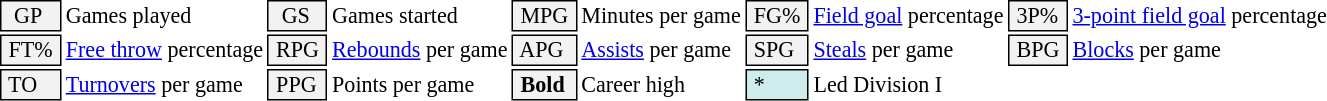<table class="toccolours" style="font-size: 92%; white-space: nowrap;">
<tr>
<td style="background-color: #F2F2F2; border: 1px solid black;">  GP</td>
<td>Games played</td>
<td style="background-color: #F2F2F2; border: 1px solid black">  GS </td>
<td>Games started</td>
<td style="background-color: #F2F2F2; border: 1px solid black"> MPG </td>
<td>Minutes per game</td>
<td style="background-color: #F2F2F2; border: 1px solid black;"> FG% </td>
<td><a href='#'>Field goal</a> percentage</td>
<td style="background-color: #F2F2F2; border: 1px solid black"> 3P% </td>
<td><a href='#'>3-point field goal</a> percentage</td>
</tr>
<tr>
<td style="background-color: #F2F2F2; border: 1px solid black"> FT% </td>
<td><a href='#'>Free throw</a> percentage</td>
<td style="background-color: #F2F2F2; border: 1px solid black;"> RPG </td>
<td><a href='#'>Rebounds</a> per game</td>
<td style="background-color: #F2F2F2; border: 1px solid black"> APG </td>
<td><a href='#'>Assists</a> per game</td>
<td style="background-color: #F2F2F2; border: 1px solid black"> SPG </td>
<td><a href='#'>Steals</a> per game</td>
<td style="background-color: #F2F2F2; border: 1px solid black;"> BPG </td>
<td><a href='#'>Blocks</a> per game</td>
</tr>
<tr>
<td style="background-color: #F2F2F2; border: 1px solid black"> TO </td>
<td><a href='#'>Turnovers</a> per game</td>
<td style="background-color: #F2F2F2; border: 1px solid black"> PPG </td>
<td>Points per game</td>
<td style="background-color: #F2F2F2; border: 1px solid black"> <strong>Bold</strong> </td>
<td>Career high</td>
<td style="background-color: #cfecec; border: 1px solid black"> * </td>
<td>Led Division I</td>
</tr>
</table>
